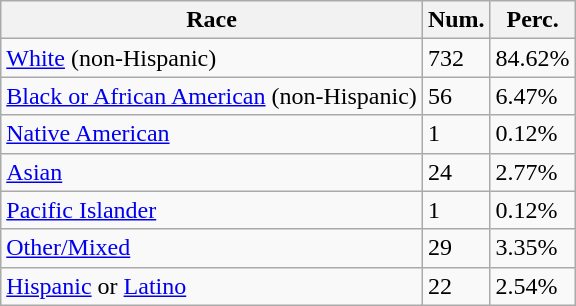<table class="wikitable">
<tr>
<th>Race</th>
<th>Num.</th>
<th>Perc.</th>
</tr>
<tr>
<td><a href='#'>White</a> (non-Hispanic)</td>
<td>732</td>
<td>84.62%</td>
</tr>
<tr>
<td><a href='#'>Black or African American</a> (non-Hispanic)</td>
<td>56</td>
<td>6.47%</td>
</tr>
<tr>
<td><a href='#'>Native American</a></td>
<td>1</td>
<td>0.12%</td>
</tr>
<tr>
<td><a href='#'>Asian</a></td>
<td>24</td>
<td>2.77%</td>
</tr>
<tr>
<td><a href='#'>Pacific Islander</a></td>
<td>1</td>
<td>0.12%</td>
</tr>
<tr>
<td><a href='#'>Other/Mixed</a></td>
<td>29</td>
<td>3.35%</td>
</tr>
<tr>
<td><a href='#'>Hispanic</a> or <a href='#'>Latino</a></td>
<td>22</td>
<td>2.54%</td>
</tr>
</table>
